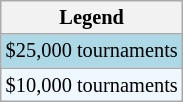<table class=wikitable style="font-size:85%">
<tr>
<th>Legend</th>
</tr>
<tr style="background:lightblue;">
<td>$25,000 tournaments</td>
</tr>
<tr style="background:#f0f8ff;">
<td>$10,000 tournaments</td>
</tr>
</table>
